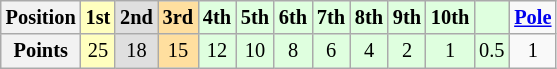<table class="wikitable" style="font-size:85%; text-align:center;">
<tr>
<th>Position</th>
<td style="background:#ffffbf;"><strong>1st</strong></td>
<td style="background:#dfdfdf;"><strong>2nd</strong></td>
<td style="background:#ffdf9f;"><strong>3rd</strong></td>
<td style="background:#dfffdf;"><strong>4th</strong></td>
<td style="background:#dfffdf;"><strong>5th</strong></td>
<td style="background:#dfffdf;"><strong>6th</strong></td>
<td style="background:#dfffdf;"><strong>7th</strong></td>
<td style="background:#dfffdf;"><strong>8th</strong></td>
<td style="background:#dfffdf;"><strong>9th</strong></td>
<td style="background:#dfffdf;"><strong>10th</strong></td>
<td style="background:#dfffdf;"><strong></strong></td>
<td><strong><a href='#'>Pole</a></strong></td>
</tr>
<tr>
<th>Points</th>
<td style="background:#ffffbf;">25</td>
<td style="background:#dfdfdf;">18</td>
<td style="background:#ffdf9f;">15</td>
<td style="background:#dfffdf;">12</td>
<td style="background:#dfffdf;">10</td>
<td style="background:#dfffdf;">8</td>
<td style="background:#dfffdf;">6</td>
<td style="background:#dfffdf;">4</td>
<td style="background:#dfffdf;">2</td>
<td style="background:#dfffdf;">1</td>
<td style="background:#dfffdf;">0.5</td>
<td>1</td>
</tr>
</table>
